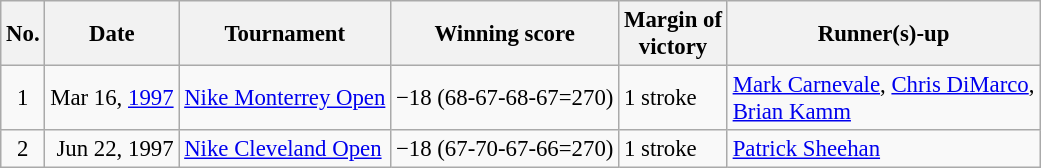<table class="wikitable" style="font-size:95%;">
<tr>
<th>No.</th>
<th>Date</th>
<th>Tournament</th>
<th>Winning score</th>
<th>Margin of<br>victory</th>
<th>Runner(s)-up</th>
</tr>
<tr>
<td align=center>1</td>
<td align=right>Mar 16, <a href='#'>1997</a></td>
<td><a href='#'>Nike Monterrey Open</a></td>
<td>−18 (68-67-68-67=270)</td>
<td>1 stroke</td>
<td> <a href='#'>Mark Carnevale</a>,  <a href='#'>Chris DiMarco</a>,<br> <a href='#'>Brian Kamm</a></td>
</tr>
<tr>
<td align=center>2</td>
<td align=right>Jun 22, 1997</td>
<td><a href='#'>Nike Cleveland Open</a></td>
<td>−18 (67-70-67-66=270)</td>
<td>1 stroke</td>
<td> <a href='#'>Patrick Sheehan</a></td>
</tr>
</table>
